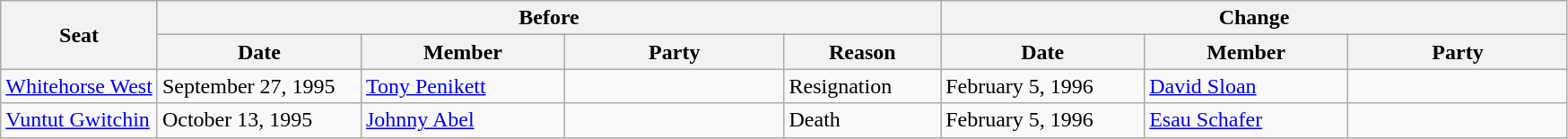<table class="wikitable" style="border: none;">
<tr>
<th rowspan="2" width="10%">Seat</th>
<th colspan="4" width="50%">Before</th>
<th colspan="3" width="40%">Change</th>
</tr>
<tr>
<th width="13%">Date</th>
<th width="13%">Member</th>
<th width="14%">Party</th>
<th width="10%">Reason</th>
<th width="13%">Date</th>
<th width="13%">Member</th>
<th width="14%">Party</th>
</tr>
<tr>
<td><a href='#'>Whitehorse West</a></td>
<td>September 27, 1995</td>
<td><a href='#'>Tony Penikett</a></td>
<td></td>
<td>Resignation</td>
<td>February 5, 1996</td>
<td><a href='#'>David Sloan</a></td>
<td></td>
</tr>
<tr>
<td><a href='#'>Vuntut Gwitchin</a></td>
<td>October 13, 1995</td>
<td><a href='#'>Johnny Abel</a></td>
<td></td>
<td>Death</td>
<td>February 5, 1996</td>
<td><a href='#'>Esau Schafer</a></td>
<td></td>
</tr>
</table>
